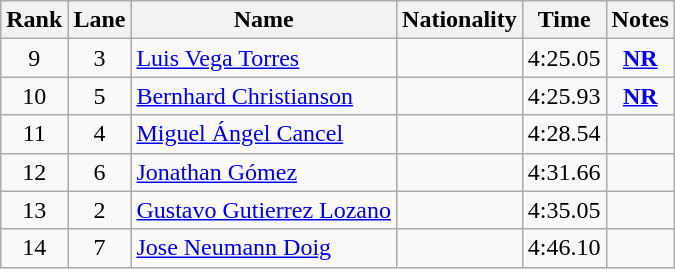<table class="wikitable sortable" style="text-align:center">
<tr>
<th>Rank</th>
<th>Lane</th>
<th>Name</th>
<th>Nationality</th>
<th>Time</th>
<th>Notes</th>
</tr>
<tr>
<td>9</td>
<td>3</td>
<td align=left><a href='#'>Luis Vega Torres</a></td>
<td align=left></td>
<td>4:25.05</td>
<td><strong><a href='#'>NR</a></strong></td>
</tr>
<tr>
<td>10</td>
<td>5</td>
<td align=left><a href='#'>Bernhard Christianson</a></td>
<td align=left></td>
<td>4:25.93</td>
<td><strong><a href='#'>NR</a></strong></td>
</tr>
<tr>
<td>11</td>
<td>4</td>
<td align=left><a href='#'>Miguel Ángel Cancel</a></td>
<td align=left></td>
<td>4:28.54</td>
<td></td>
</tr>
<tr>
<td>12</td>
<td>6</td>
<td align=left><a href='#'>Jonathan Gómez</a></td>
<td align=left></td>
<td>4:31.66</td>
<td></td>
</tr>
<tr>
<td>13</td>
<td>2</td>
<td align=left><a href='#'>Gustavo Gutierrez Lozano</a></td>
<td align=left></td>
<td>4:35.05</td>
<td></td>
</tr>
<tr>
<td>14</td>
<td>7</td>
<td align=left><a href='#'>Jose Neumann Doig</a></td>
<td align=left></td>
<td>4:46.10</td>
<td></td>
</tr>
</table>
